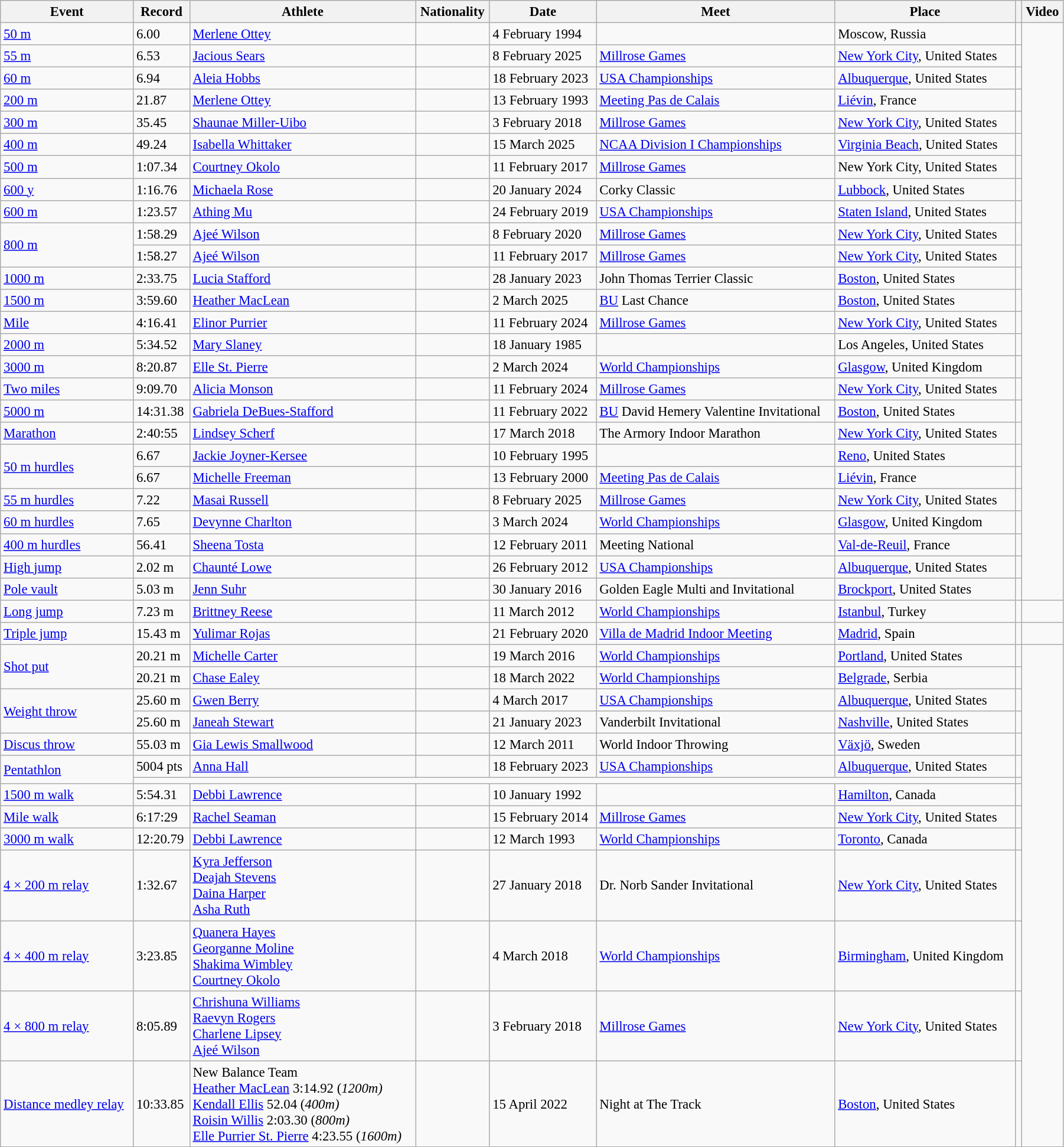<table class="wikitable" style="font-size:95%; width: 95%;">
<tr>
<th>Event</th>
<th>Record</th>
<th>Athlete</th>
<th>Nationality</th>
<th>Date</th>
<th>Meet</th>
<th>Place</th>
<th></th>
<th>Video</th>
</tr>
<tr>
<td><a href='#'>50 m</a></td>
<td>6.00</td>
<td><a href='#'>Merlene Ottey</a></td>
<td></td>
<td>4 February 1994</td>
<td></td>
<td>Moscow, Russia</td>
<td></td>
</tr>
<tr>
<td><a href='#'>55 m</a></td>
<td>6.53</td>
<td><a href='#'>Jacious Sears</a></td>
<td></td>
<td>8 February 2025</td>
<td><a href='#'>Millrose Games</a></td>
<td><a href='#'>New York City</a>, United States</td>
<td></td>
</tr>
<tr>
<td><a href='#'>60 m</a></td>
<td>6.94 </td>
<td><a href='#'>Aleia Hobbs</a></td>
<td></td>
<td>18 February 2023</td>
<td><a href='#'>USA Championships</a></td>
<td><a href='#'>Albuquerque</a>, United States</td>
<td></td>
</tr>
<tr>
<td><a href='#'>200 m</a></td>
<td>21.87</td>
<td><a href='#'>Merlene Ottey</a></td>
<td></td>
<td>13 February 1993</td>
<td><a href='#'>Meeting Pas de Calais</a></td>
<td><a href='#'>Liévin</a>, France</td>
<td></td>
</tr>
<tr>
<td><a href='#'>300 m</a></td>
<td>35.45</td>
<td><a href='#'>Shaunae Miller-Uibo</a></td>
<td></td>
<td>3 February 2018</td>
<td><a href='#'>Millrose Games</a></td>
<td><a href='#'>New York City</a>, United States</td>
<td></td>
</tr>
<tr>
<td><a href='#'>400 m</a></td>
<td>49.24</td>
<td><a href='#'>Isabella Whittaker</a></td>
<td></td>
<td>15 March 2025</td>
<td><a href='#'>NCAA Division I Championships</a></td>
<td><a href='#'>Virginia Beach</a>, United States</td>
<td></td>
</tr>
<tr>
<td><a href='#'>500 m</a></td>
<td>1:07.34</td>
<td><a href='#'>Courtney Okolo</a></td>
<td></td>
<td>11 February 2017</td>
<td><a href='#'>Millrose Games</a></td>
<td>New York City, United States</td>
<td></td>
</tr>
<tr>
<td><a href='#'>600 y</a></td>
<td>1:16.76 </td>
<td><a href='#'>Michaela Rose</a></td>
<td></td>
<td>20 January 2024</td>
<td>Corky Classic</td>
<td><a href='#'>Lubbock</a>, United States</td>
<td></td>
</tr>
<tr>
<td><a href='#'>600 m</a></td>
<td>1:23.57</td>
<td><a href='#'>Athing Mu</a></td>
<td></td>
<td>24 February 2019</td>
<td><a href='#'>USA Championships</a></td>
<td><a href='#'>Staten Island</a>, United States</td>
<td></td>
</tr>
<tr>
<td rowspan=2><a href='#'>800 m</a></td>
<td>1:58.29</td>
<td><a href='#'>Ajeé Wilson</a></td>
<td></td>
<td>8 February 2020</td>
<td><a href='#'>Millrose Games</a></td>
<td><a href='#'>New York City</a>, United States</td>
<td></td>
</tr>
<tr>
<td>1:58.27 </td>
<td><a href='#'>Ajeé Wilson</a></td>
<td></td>
<td>11 February 2017</td>
<td><a href='#'>Millrose Games</a></td>
<td><a href='#'>New York City</a>, United States</td>
<td></td>
</tr>
<tr>
<td><a href='#'>1000 m</a></td>
<td>2:33.75</td>
<td><a href='#'>Lucia Stafford</a></td>
<td></td>
<td>28 January 2023</td>
<td>John Thomas Terrier Classic</td>
<td><a href='#'>Boston</a>, United States</td>
<td></td>
</tr>
<tr>
<td><a href='#'>1500 m</a></td>
<td>3:59.60</td>
<td><a href='#'>Heather MacLean</a></td>
<td></td>
<td>2 March 2025</td>
<td><a href='#'>BU</a> Last Chance</td>
<td><a href='#'>Boston</a>, United States</td>
<td></td>
</tr>
<tr>
<td><a href='#'>Mile</a></td>
<td>4:16.41</td>
<td><a href='#'>Elinor Purrier</a></td>
<td></td>
<td>11 February 2024</td>
<td><a href='#'>Millrose Games</a></td>
<td><a href='#'>New York City</a>, United States</td>
<td></td>
</tr>
<tr>
<td><a href='#'>2000 m</a></td>
<td>5:34.52</td>
<td><a href='#'>Mary Slaney</a></td>
<td></td>
<td>18 January 1985</td>
<td></td>
<td>Los Angeles, United States</td>
<td></td>
</tr>
<tr>
<td><a href='#'>3000 m</a></td>
<td>8:20.87</td>
<td><a href='#'>Elle St. Pierre</a></td>
<td></td>
<td>2 March 2024</td>
<td><a href='#'>World Championships</a></td>
<td><a href='#'>Glasgow</a>, United Kingdom</td>
<td></td>
</tr>
<tr>
<td><a href='#'>Two miles</a></td>
<td>9:09.70</td>
<td><a href='#'>Alicia Monson</a></td>
<td></td>
<td>11 February 2024</td>
<td><a href='#'>Millrose Games</a></td>
<td><a href='#'>New York City</a>, United States</td>
<td></td>
</tr>
<tr>
<td><a href='#'>5000 m</a></td>
<td>14:31.38</td>
<td><a href='#'>Gabriela DeBues-Stafford</a></td>
<td></td>
<td>11 February 2022</td>
<td><a href='#'>BU</a> David Hemery Valentine Invitational</td>
<td><a href='#'>Boston</a>, United States</td>
<td></td>
</tr>
<tr>
<td><a href='#'>Marathon</a></td>
<td>2:40:55</td>
<td><a href='#'>Lindsey Scherf</a></td>
<td></td>
<td>17 March 2018</td>
<td>The Armory Indoor Marathon</td>
<td><a href='#'>New York City</a>, United States</td>
<td></td>
</tr>
<tr>
<td rowspan=2><a href='#'>50 m hurdles</a></td>
<td>6.67 </td>
<td><a href='#'>Jackie Joyner-Kersee</a></td>
<td></td>
<td>10 February 1995</td>
<td></td>
<td><a href='#'>Reno</a>, United States</td>
<td></td>
</tr>
<tr>
<td>6.67</td>
<td><a href='#'>Michelle Freeman</a></td>
<td></td>
<td>13 February 2000</td>
<td><a href='#'>Meeting Pas de Calais</a></td>
<td><a href='#'>Liévin</a>, France</td>
<td></td>
</tr>
<tr>
<td><a href='#'>55 m hurdles</a></td>
<td>7.22</td>
<td><a href='#'>Masai Russell</a></td>
<td></td>
<td>8 February 2025</td>
<td><a href='#'>Millrose Games</a></td>
<td><a href='#'>New York City</a>, United States</td>
<td></td>
</tr>
<tr>
<td><a href='#'>60 m hurdles</a></td>
<td>7.65</td>
<td><a href='#'>Devynne Charlton</a></td>
<td></td>
<td>3 March 2024</td>
<td><a href='#'>World Championships</a></td>
<td><a href='#'>Glasgow</a>, United Kingdom</td>
<td></td>
</tr>
<tr>
<td><a href='#'>400 m hurdles</a></td>
<td>56.41</td>
<td><a href='#'>Sheena Tosta</a></td>
<td></td>
<td>12 February 2011</td>
<td>Meeting National</td>
<td><a href='#'>Val-de-Reuil</a>, France</td>
<td></td>
</tr>
<tr>
<td><a href='#'>High jump</a></td>
<td>2.02 m </td>
<td><a href='#'>Chaunté Lowe</a></td>
<td></td>
<td>26 February 2012</td>
<td><a href='#'>USA Championships</a></td>
<td><a href='#'>Albuquerque</a>, United States</td>
<td></td>
</tr>
<tr>
<td><a href='#'>Pole vault</a></td>
<td>5.03 m</td>
<td><a href='#'>Jenn Suhr</a></td>
<td></td>
<td>30 January 2016</td>
<td>Golden Eagle Multi and Invitational</td>
<td><a href='#'>Brockport</a>, United States</td>
<td></td>
</tr>
<tr>
<td><a href='#'>Long jump</a></td>
<td>7.23 m</td>
<td><a href='#'>Brittney Reese</a></td>
<td></td>
<td>11 March 2012</td>
<td><a href='#'>World Championships</a></td>
<td><a href='#'>Istanbul</a>, Turkey</td>
<td></td>
<td></td>
</tr>
<tr>
<td><a href='#'>Triple jump</a></td>
<td>15.43 m</td>
<td><a href='#'>Yulimar Rojas</a></td>
<td></td>
<td>21 February 2020</td>
<td><a href='#'>Villa de Madrid Indoor Meeting</a></td>
<td><a href='#'>Madrid</a>, Spain</td>
<td></td>
<td></td>
</tr>
<tr>
<td rowspan=2><a href='#'>Shot put</a></td>
<td>20.21 m</td>
<td><a href='#'>Michelle Carter</a></td>
<td></td>
<td>19 March 2016</td>
<td><a href='#'>World Championships</a></td>
<td><a href='#'>Portland</a>, United States</td>
<td></td>
</tr>
<tr>
<td>20.21 m</td>
<td><a href='#'>Chase Ealey</a></td>
<td></td>
<td>18 March 2022</td>
<td><a href='#'>World Championships</a></td>
<td><a href='#'>Belgrade</a>, Serbia</td>
<td></td>
</tr>
<tr>
<td rowspan=2><a href='#'>Weight throw</a></td>
<td>25.60 m </td>
<td><a href='#'>Gwen Berry</a></td>
<td></td>
<td>4 March 2017</td>
<td><a href='#'>USA Championships</a></td>
<td><a href='#'>Albuquerque</a>, United States</td>
<td></td>
</tr>
<tr>
<td>25.60 m</td>
<td><a href='#'>Janeah Stewart</a></td>
<td></td>
<td>21 January 2023</td>
<td>Vanderbilt Invitational</td>
<td><a href='#'>Nashville</a>, United States</td>
<td></td>
</tr>
<tr>
<td><a href='#'>Discus throw</a></td>
<td>55.03 m</td>
<td><a href='#'>Gia Lewis Smallwood</a></td>
<td></td>
<td>12 March 2011</td>
<td>World Indoor Throwing</td>
<td><a href='#'>Växjö</a>, Sweden</td>
<td></td>
</tr>
<tr>
<td rowspan=2><a href='#'>Pentathlon</a></td>
<td>5004 pts </td>
<td><a href='#'>Anna Hall</a></td>
<td></td>
<td>18 February 2023</td>
<td><a href='#'>USA Championships</a></td>
<td><a href='#'>Albuquerque</a>, United States</td>
<td></td>
</tr>
<tr>
<td colspan=6></td>
<td></td>
</tr>
<tr>
<td><a href='#'>1500 m walk</a></td>
<td>5:54.31</td>
<td><a href='#'>Debbi Lawrence</a></td>
<td></td>
<td>10 January 1992</td>
<td></td>
<td><a href='#'>Hamilton</a>, Canada</td>
<td></td>
</tr>
<tr>
<td><a href='#'>Mile walk</a></td>
<td>6:17:29</td>
<td><a href='#'>Rachel Seaman</a></td>
<td></td>
<td>15 February 2014</td>
<td><a href='#'>Millrose Games</a></td>
<td><a href='#'>New York City</a>, United States</td>
<td></td>
</tr>
<tr>
<td><a href='#'>3000 m walk</a></td>
<td>12:20.79</td>
<td><a href='#'>Debbi Lawrence</a></td>
<td></td>
<td>12 March 1993</td>
<td><a href='#'>World Championships</a></td>
<td><a href='#'>Toronto</a>, Canada</td>
<td></td>
</tr>
<tr>
<td><a href='#'>4 × 200 m relay</a></td>
<td>1:32.67</td>
<td><a href='#'>Kyra Jefferson</a><br><a href='#'>Deajah Stevens</a><br><a href='#'>Daina Harper</a><br><a href='#'>Asha Ruth</a></td>
<td></td>
<td>27 January 2018</td>
<td>Dr. Norb Sander Invitational</td>
<td><a href='#'>New York City</a>, United States</td>
<td></td>
</tr>
<tr>
<td><a href='#'>4 × 400 m relay</a></td>
<td>3:23.85</td>
<td><a href='#'>Quanera Hayes</a><br><a href='#'>Georganne Moline</a><br><a href='#'>Shakima Wimbley</a><br><a href='#'>Courtney Okolo</a></td>
<td></td>
<td>4 March 2018</td>
<td><a href='#'>World Championships</a></td>
<td><a href='#'>Birmingham</a>, United Kingdom</td>
<td></td>
</tr>
<tr>
<td><a href='#'>4 × 800 m relay</a></td>
<td>8:05.89</td>
<td><a href='#'>Chrishuna Williams</a><br><a href='#'>Raevyn Rogers</a><br><a href='#'>Charlene Lipsey</a><br><a href='#'>Ajeé Wilson</a></td>
<td></td>
<td>3 February 2018</td>
<td><a href='#'>Millrose Games</a></td>
<td><a href='#'>New York City</a>, United States</td>
<td></td>
</tr>
<tr>
<td><a href='#'>Distance medley relay</a></td>
<td>10:33.85</td>
<td>New Balance Team<br><a href='#'>Heather MacLean</a> 3:14.92 (<em>1200m)</em><br><a href='#'>Kendall Ellis</a> 52.04 (<em>400m)</em><br><a href='#'>Roisin Willis</a> 2:03.30 (<em>800m)</em><br><a href='#'>Elle Purrier St. Pierre</a> 4:23.55 (<em>1600m)</em></td>
<td></td>
<td>15 April 2022</td>
<td>Night at The Track</td>
<td><a href='#'>Boston</a>, United States</td>
<td></td>
</tr>
</table>
